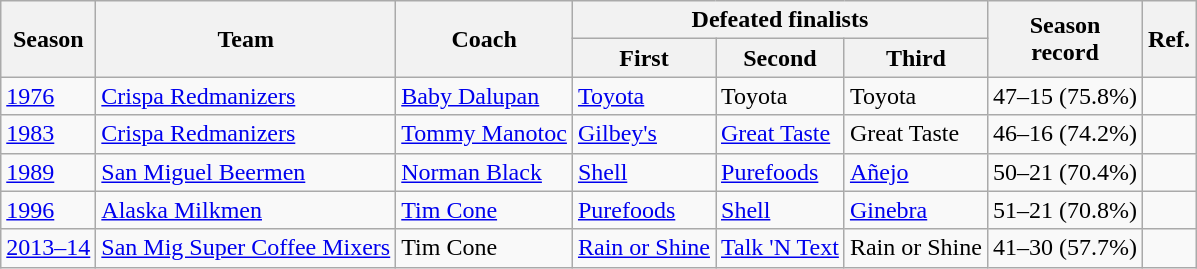<table class=wikitable>
<tr>
<th rowspan=2>Season</th>
<th rowspan=2>Team</th>
<th rowspan=2>Coach</th>
<th colspan=3>Defeated finalists</th>
<th rowspan=2>Season<br>record</th>
<th rowspan=2>Ref.</th>
</tr>
<tr>
<th>First</th>
<th>Second</th>
<th>Third</th>
</tr>
<tr>
<td><a href='#'>1976</a></td>
<td><a href='#'>Crispa Redmanizers</a></td>
<td><a href='#'>Baby Dalupan</a></td>
<td><a href='#'>Toyota</a></td>
<td>Toyota</td>
<td>Toyota</td>
<td>47–15 (75.8%)</td>
<td></td>
</tr>
<tr>
<td><a href='#'>1983</a></td>
<td><a href='#'>Crispa Redmanizers</a></td>
<td><a href='#'>Tommy Manotoc</a></td>
<td><a href='#'>Gilbey's</a></td>
<td><a href='#'>Great Taste</a></td>
<td>Great Taste</td>
<td>46–16 (74.2%)</td>
<td></td>
</tr>
<tr>
<td><a href='#'>1989</a></td>
<td><a href='#'>San Miguel Beermen</a></td>
<td><a href='#'>Norman Black</a></td>
<td><a href='#'>Shell</a></td>
<td><a href='#'>Purefoods</a></td>
<td><a href='#'>Añejo</a></td>
<td>50–21 (70.4%)</td>
<td></td>
</tr>
<tr>
<td><a href='#'>1996</a></td>
<td><a href='#'>Alaska Milkmen</a></td>
<td><a href='#'>Tim Cone</a></td>
<td><a href='#'>Purefoods</a></td>
<td><a href='#'>Shell</a></td>
<td><a href='#'>Ginebra</a></td>
<td>51–21 (70.8%)</td>
<td></td>
</tr>
<tr>
<td><a href='#'>2013–14</a></td>
<td><a href='#'>San Mig Super Coffee Mixers</a></td>
<td>Tim Cone</td>
<td><a href='#'>Rain or Shine</a></td>
<td><a href='#'>Talk 'N Text</a></td>
<td>Rain or Shine</td>
<td>41–30 (57.7%)</td>
<td></td>
</tr>
</table>
